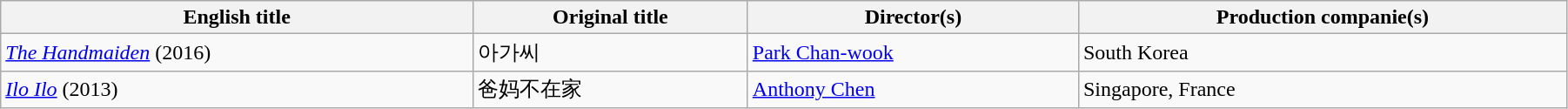<table class="wikitable" style="width:95%; margin-bottom:2px">
<tr>
<th>English title</th>
<th>Original title</th>
<th>Director(s)</th>
<th>Production companie(s)</th>
</tr>
<tr>
<td><em><a href='#'>The Handmaiden</a></em> (2016)</td>
<td>아가씨</td>
<td><a href='#'>Park Chan-wook</a></td>
<td>South Korea</td>
</tr>
<tr>
<td><em><a href='#'>Ilo Ilo</a></em> (2013)</td>
<td>爸妈不在家</td>
<td><a href='#'>Anthony Chen</a></td>
<td>Singapore, France</td>
</tr>
</table>
